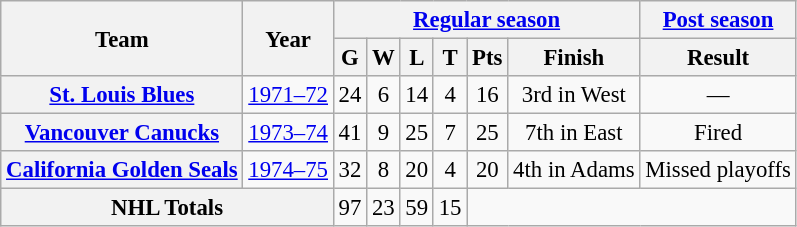<table class="wikitable" style="font-size: 95%; text-align:center;">
<tr>
<th rowspan="2">Team</th>
<th rowspan="2">Year</th>
<th colspan="6"><a href='#'>Regular season</a></th>
<th colspan="1"><a href='#'>Post season</a></th>
</tr>
<tr>
<th>G</th>
<th>W</th>
<th>L</th>
<th>T</th>
<th>Pts</th>
<th>Finish</th>
<th>Result</th>
</tr>
<tr>
<th><a href='#'>St. Louis Blues</a></th>
<td><a href='#'>1971–72</a></td>
<td>24</td>
<td>6</td>
<td>14</td>
<td>4</td>
<td>16</td>
<td>3rd in West</td>
<td>—</td>
</tr>
<tr>
<th><a href='#'>Vancouver Canucks</a></th>
<td><a href='#'>1973–74</a></td>
<td>41</td>
<td>9</td>
<td>25</td>
<td>7</td>
<td>25</td>
<td>7th in East</td>
<td>Fired</td>
</tr>
<tr>
<th><a href='#'>California Golden Seals</a></th>
<td><a href='#'>1974–75</a></td>
<td>32</td>
<td>8</td>
<td>20</td>
<td>4</td>
<td>20</td>
<td>4th in Adams</td>
<td>Missed playoffs</td>
</tr>
<tr>
<th colspan="2">NHL Totals</th>
<td>97</td>
<td>23</td>
<td>59</td>
<td>15</td>
</tr>
</table>
